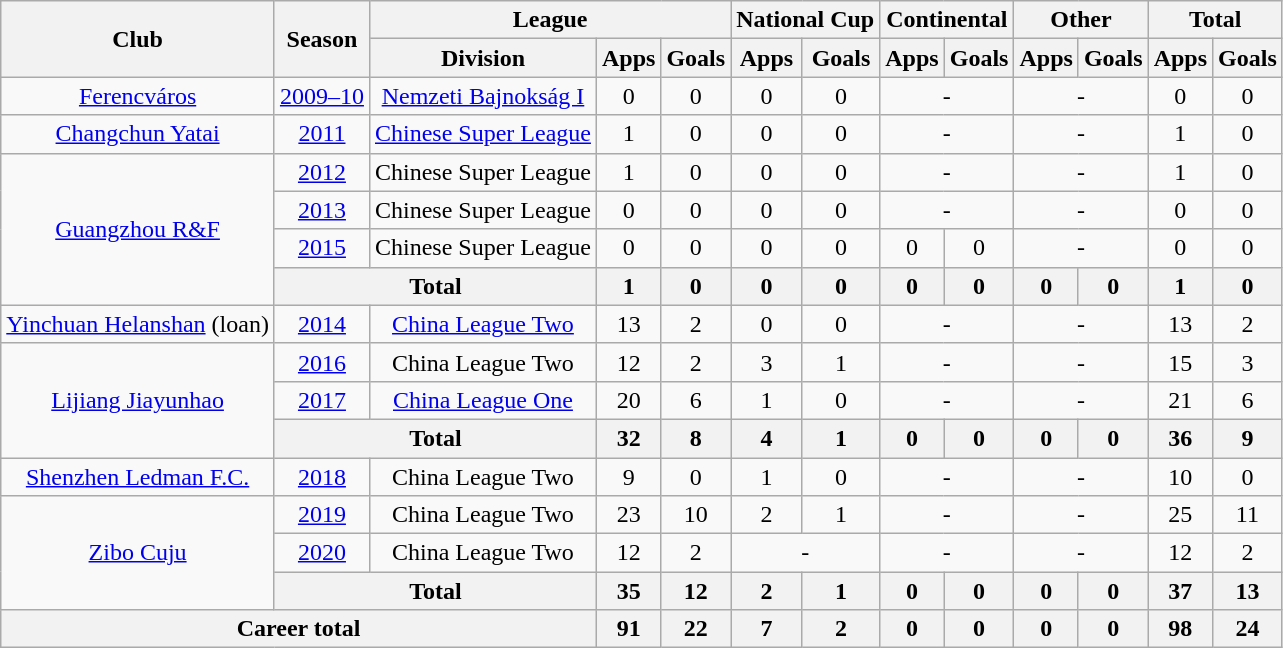<table class="wikitable" style="text-align: center">
<tr>
<th rowspan="2">Club</th>
<th rowspan="2">Season</th>
<th colspan="3">League</th>
<th colspan="2">National Cup</th>
<th colspan="2">Continental</th>
<th colspan="2">Other</th>
<th colspan="2">Total</th>
</tr>
<tr>
<th>Division</th>
<th>Apps</th>
<th>Goals</th>
<th>Apps</th>
<th>Goals</th>
<th>Apps</th>
<th>Goals</th>
<th>Apps</th>
<th>Goals</th>
<th>Apps</th>
<th>Goals</th>
</tr>
<tr>
<td><a href='#'>Ferencváros</a></td>
<td><a href='#'>2009–10</a></td>
<td><a href='#'>Nemzeti Bajnokság I</a></td>
<td>0</td>
<td>0</td>
<td>0</td>
<td>0</td>
<td colspan="2">-</td>
<td colspan="2">-</td>
<td>0</td>
<td>0</td>
</tr>
<tr>
<td><a href='#'>Changchun Yatai</a></td>
<td><a href='#'>2011</a></td>
<td><a href='#'>Chinese Super League</a></td>
<td>1</td>
<td>0</td>
<td>0</td>
<td>0</td>
<td colspan="2">-</td>
<td colspan="2">-</td>
<td>1</td>
<td>0</td>
</tr>
<tr>
<td rowspan=4><a href='#'>Guangzhou R&F</a></td>
<td><a href='#'>2012</a></td>
<td>Chinese Super League</td>
<td>1</td>
<td>0</td>
<td>0</td>
<td>0</td>
<td colspan="2">-</td>
<td colspan="2">-</td>
<td>1</td>
<td>0</td>
</tr>
<tr>
<td><a href='#'>2013</a></td>
<td>Chinese Super League</td>
<td>0</td>
<td>0</td>
<td>0</td>
<td>0</td>
<td colspan="2">-</td>
<td colspan="2">-</td>
<td>0</td>
<td>0</td>
</tr>
<tr>
<td><a href='#'>2015</a></td>
<td>Chinese Super League</td>
<td>0</td>
<td>0</td>
<td>0</td>
<td>0</td>
<td>0</td>
<td>0</td>
<td colspan="2">-</td>
<td>0</td>
<td>0</td>
</tr>
<tr>
<th colspan=2>Total</th>
<th>1</th>
<th>0</th>
<th>0</th>
<th>0</th>
<th>0</th>
<th>0</th>
<th>0</th>
<th>0</th>
<th>1</th>
<th>0</th>
</tr>
<tr>
<td><a href='#'>Yinchuan Helanshan</a> (loan)</td>
<td><a href='#'>2014</a></td>
<td><a href='#'>China League Two</a></td>
<td>13</td>
<td>2</td>
<td>0</td>
<td>0</td>
<td colspan="2">-</td>
<td colspan="2">-</td>
<td>13</td>
<td>2</td>
</tr>
<tr>
<td rowspan=3><a href='#'>Lijiang Jiayunhao</a></td>
<td><a href='#'>2016</a></td>
<td>China League Two</td>
<td>12</td>
<td>2</td>
<td>3</td>
<td>1</td>
<td colspan="2">-</td>
<td colspan="2">-</td>
<td>15</td>
<td>3</td>
</tr>
<tr>
<td><a href='#'>2017</a></td>
<td><a href='#'>China League One</a></td>
<td>20</td>
<td>6</td>
<td>1</td>
<td>0</td>
<td colspan="2">-</td>
<td colspan="2">-</td>
<td>21</td>
<td>6</td>
</tr>
<tr>
<th colspan=2>Total</th>
<th>32</th>
<th>8</th>
<th>4</th>
<th>1</th>
<th>0</th>
<th>0</th>
<th>0</th>
<th>0</th>
<th>36</th>
<th>9</th>
</tr>
<tr>
<td><a href='#'>Shenzhen Ledman F.C.</a></td>
<td><a href='#'>2018</a></td>
<td>China League Two</td>
<td>9</td>
<td>0</td>
<td>1</td>
<td>0</td>
<td colspan="2">-</td>
<td colspan="2">-</td>
<td>10</td>
<td>0</td>
</tr>
<tr>
<td rowspan=3><a href='#'>Zibo Cuju</a></td>
<td><a href='#'>2019</a></td>
<td>China League Two</td>
<td>23</td>
<td>10</td>
<td>2</td>
<td>1</td>
<td colspan="2">-</td>
<td colspan="2">-</td>
<td>25</td>
<td>11</td>
</tr>
<tr>
<td><a href='#'>2020</a></td>
<td>China League Two</td>
<td>12</td>
<td>2</td>
<td colspan="2">-</td>
<td colspan="2">-</td>
<td colspan="2">-</td>
<td>12</td>
<td>2</td>
</tr>
<tr>
<th colspan=2>Total</th>
<th>35</th>
<th>12</th>
<th>2</th>
<th>1</th>
<th>0</th>
<th>0</th>
<th>0</th>
<th>0</th>
<th>37</th>
<th>13</th>
</tr>
<tr>
<th colspan=3>Career total</th>
<th>91</th>
<th>22</th>
<th>7</th>
<th>2</th>
<th>0</th>
<th>0</th>
<th>0</th>
<th>0</th>
<th>98</th>
<th>24</th>
</tr>
</table>
